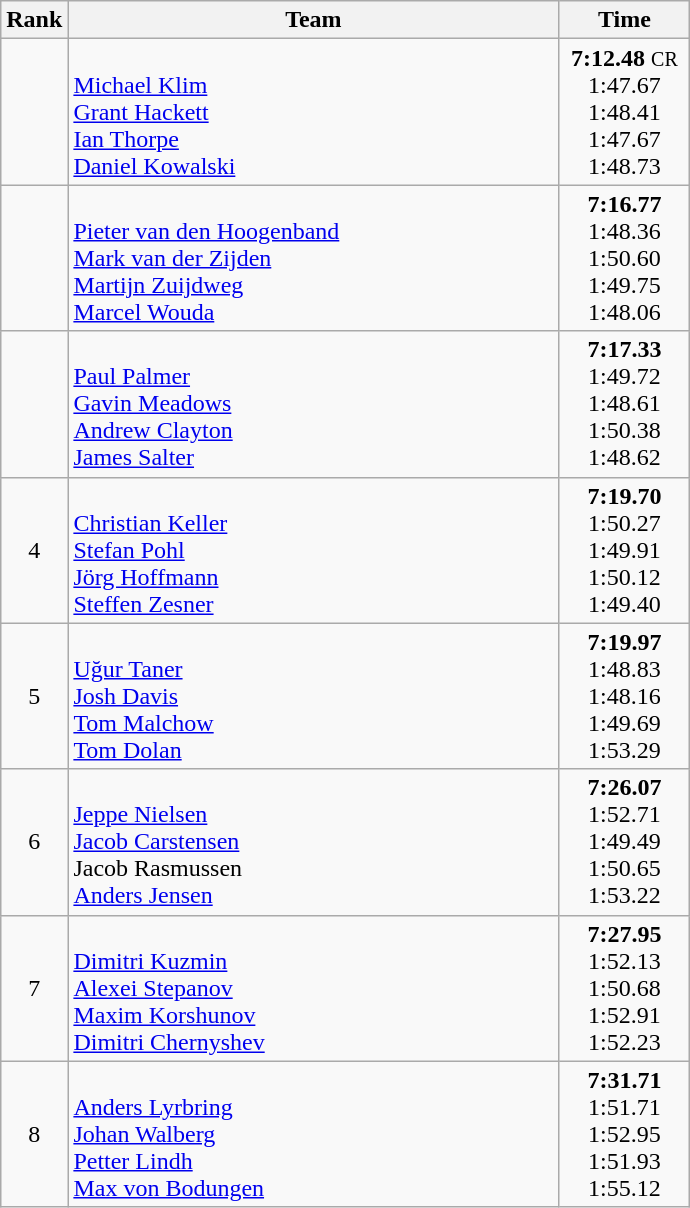<table class="wikitable">
<tr>
<th>Rank</th>
<th align="center" style="width: 20em">Team</th>
<th align="center" style="width: 5em">Time</th>
</tr>
<tr>
<td align="center"></td>
<td><strong></strong><br><a href='#'>Michael Klim</a><br><a href='#'>Grant Hackett</a><br><a href='#'>Ian Thorpe</a><br><a href='#'>Daniel Kowalski</a></td>
<td align="center"><strong>7:12.48</strong> <small>CR</small><br>1:47.67<br>1:48.41<br>1:47.67<br>1:48.73</td>
</tr>
<tr>
<td align="center"></td>
<td><strong></strong><br><a href='#'>Pieter van den Hoogenband</a><br><a href='#'>Mark van der Zijden</a><br><a href='#'>Martijn Zuijdweg</a><br><a href='#'>Marcel Wouda</a></td>
<td align="center"><strong>7:16.77</strong><br>1:48.36<br>1:50.60<br>1:49.75<br>1:48.06</td>
</tr>
<tr>
<td align="center"></td>
<td><strong></strong><br><a href='#'>Paul Palmer</a><br><a href='#'>Gavin Meadows</a><br><a href='#'>Andrew Clayton</a><br><a href='#'>James Salter</a></td>
<td align="center"><strong>7:17.33</strong><br>1:49.72<br>1:48.61<br>1:50.38<br>1:48.62</td>
</tr>
<tr>
<td align="center">4</td>
<td><strong></strong><br><a href='#'>Christian Keller</a><br><a href='#'>Stefan Pohl</a><br><a href='#'>Jörg Hoffmann</a><br><a href='#'>Steffen Zesner</a></td>
<td align="center"><strong>7:19.70</strong><br>1:50.27<br>1:49.91<br>1:50.12<br>1:49.40</td>
</tr>
<tr>
<td align="center">5</td>
<td><strong></strong><br><a href='#'>Uğur Taner</a><br><a href='#'>Josh Davis</a><br><a href='#'>Tom Malchow</a><br><a href='#'>Tom Dolan</a></td>
<td align="center"><strong>7:19.97</strong><br>1:48.83<br>1:48.16<br>1:49.69<br>1:53.29</td>
</tr>
<tr>
<td align="center">6</td>
<td><strong></strong><br><a href='#'>Jeppe Nielsen</a><br><a href='#'>Jacob Carstensen</a><br>Jacob Rasmussen<br><a href='#'>Anders Jensen</a></td>
<td align="center"><strong>7:26.07</strong><br>1:52.71<br>1:49.49<br>1:50.65<br>1:53.22</td>
</tr>
<tr>
<td align="center">7</td>
<td><strong></strong><br><a href='#'>Dimitri Kuzmin</a><br><a href='#'>Alexei Stepanov</a><br><a href='#'>Maxim Korshunov</a><br><a href='#'>Dimitri Chernyshev</a></td>
<td align="center"><strong>7:27.95</strong><br>1:52.13<br>1:50.68<br>1:52.91<br>1:52.23</td>
</tr>
<tr>
<td align="center">8</td>
<td><strong></strong><br><a href='#'>Anders Lyrbring</a><br><a href='#'>Johan Walberg</a><br><a href='#'>Petter Lindh</a><br><a href='#'>Max von Bodungen</a></td>
<td align="center"><strong>7:31.71</strong><br>1:51.71<br>1:52.95<br>1:51.93<br>1:55.12</td>
</tr>
</table>
